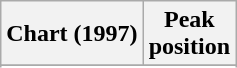<table class="wikitable sortable plainrowheaders" style="text-align:center">
<tr>
<th scope="col">Chart (1997)</th>
<th scope="col">Peak<br>position</th>
</tr>
<tr>
</tr>
<tr>
</tr>
</table>
